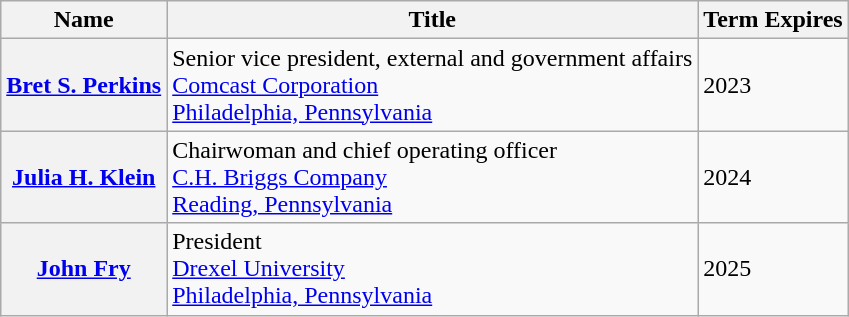<table class="wikitable">
<tr>
<th>Name</th>
<th>Title</th>
<th>Term Expires</th>
</tr>
<tr>
<th><a href='#'>Bret S. Perkins</a></th>
<td>Senior vice president, external and government affairs<br><a href='#'>Comcast Corporation</a><br><a href='#'>Philadelphia, Pennsylvania</a></td>
<td>2023</td>
</tr>
<tr>
<th><a href='#'>Julia H. Klein</a></th>
<td>Chairwoman and chief operating officer<br><a href='#'>C.H. Briggs Company</a><br><a href='#'>Reading, Pennsylvania</a></td>
<td>2024</td>
</tr>
<tr>
<th><a href='#'>John Fry</a></th>
<td>President<br><a href='#'>Drexel University</a><br><a href='#'>Philadelphia, Pennsylvania</a></td>
<td>2025</td>
</tr>
</table>
